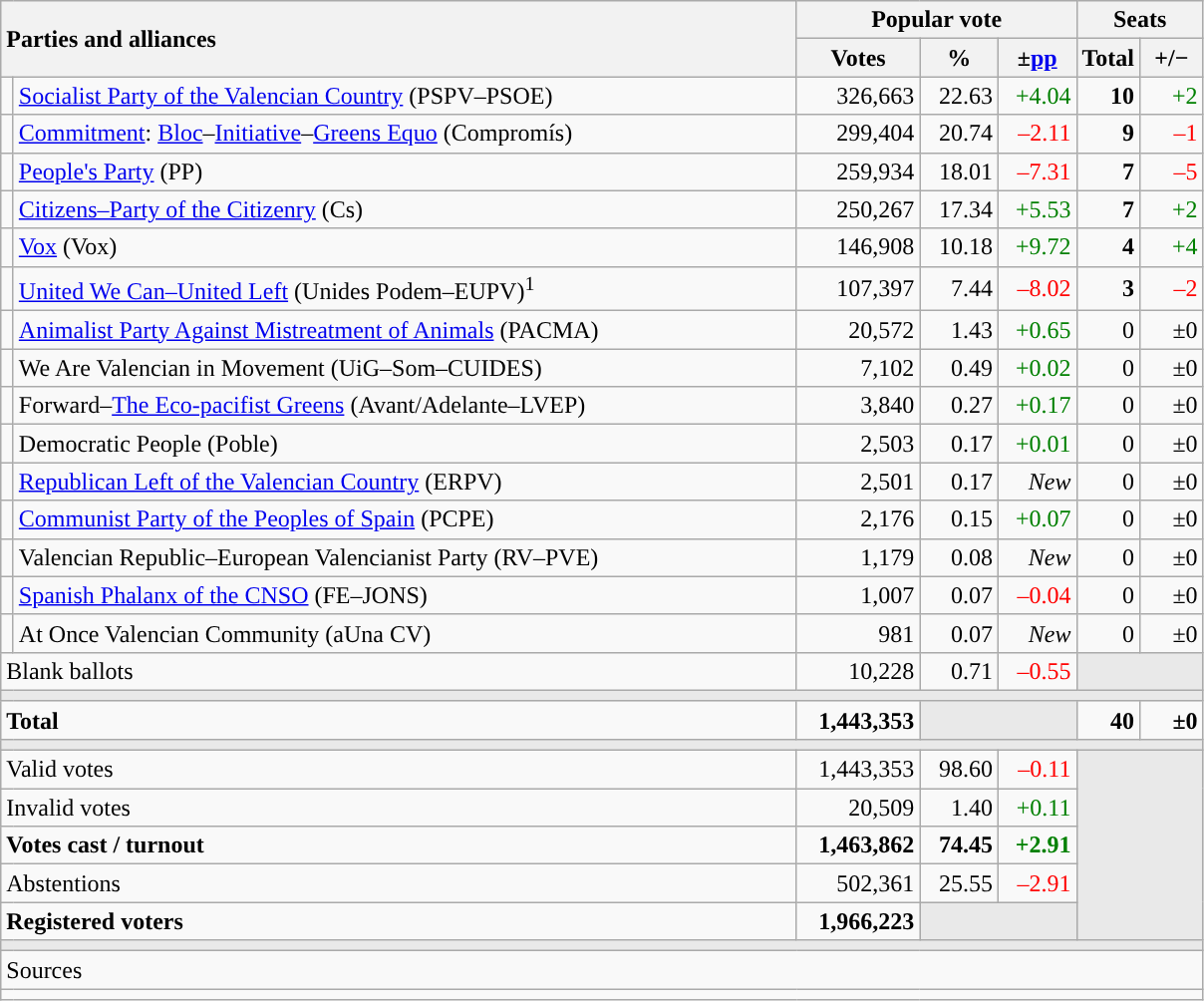<table class="wikitable" style="text-align:right;">
<tr>
<th style="text-align:left;" rowspan="2" colspan="2" width="525">Parties and alliances</th>
<th colspan="3">Popular vote</th>
<th colspan="2">Seats</th>
</tr>
<tr>
<th width="75">Votes</th>
<th width="45">%</th>
<th width="45">±<a href='#'>pp</a></th>
<th width="35">Total</th>
<th width="35">+/−</th>
</tr>
<tr>
<td width="1" style="color:inherit;background:"></td>
<td align="left"><a href='#'>Socialist Party of the Valencian Country</a> (PSPV–PSOE)</td>
<td>326,663</td>
<td>22.63</td>
<td style="color:green;">+4.04</td>
<td><strong>10</strong></td>
<td style="color:green;">+2</td>
</tr>
<tr>
<td style="color:inherit;background:"></td>
<td align="left"><a href='#'>Commitment</a>: <a href='#'>Bloc</a>–<a href='#'>Initiative</a>–<a href='#'>Greens Equo</a> (Compromís)</td>
<td>299,404</td>
<td>20.74</td>
<td style="color:red;">–2.11</td>
<td><strong>9</strong></td>
<td style="color:red;">–1</td>
</tr>
<tr>
<td style="color:inherit;background:"></td>
<td align="left"><a href='#'>People's Party</a> (PP)</td>
<td>259,934</td>
<td>18.01</td>
<td style="color:red;">–7.31</td>
<td><strong>7</strong></td>
<td style="color:red;">–5</td>
</tr>
<tr>
<td style="color:inherit;background:"></td>
<td align="left"><a href='#'>Citizens–Party of the Citizenry</a> (Cs)</td>
<td>250,267</td>
<td>17.34</td>
<td style="color:green;">+5.53</td>
<td><strong>7</strong></td>
<td style="color:green;">+2</td>
</tr>
<tr>
<td style="color:inherit;background:"></td>
<td align="left"><a href='#'>Vox</a> (Vox)</td>
<td>146,908</td>
<td>10.18</td>
<td style="color:green;">+9.72</td>
<td><strong>4</strong></td>
<td style="color:green;">+4</td>
</tr>
<tr>
<td style="color:inherit;background:"></td>
<td align="left"><a href='#'>United We Can–United Left</a> (Unides Podem–EUPV)<sup>1</sup></td>
<td>107,397</td>
<td>7.44</td>
<td style="color:red;">–8.02</td>
<td><strong>3</strong></td>
<td style="color:red;">–2</td>
</tr>
<tr>
<td style="color:inherit;background:"></td>
<td align="left"><a href='#'>Animalist Party Against Mistreatment of Animals</a> (PACMA)</td>
<td>20,572</td>
<td>1.43</td>
<td style="color:green;">+0.65</td>
<td>0</td>
<td>±0</td>
</tr>
<tr>
<td style="color:inherit;background:"></td>
<td align="left">We Are Valencian in Movement (UiG–Som–CUIDES)</td>
<td>7,102</td>
<td>0.49</td>
<td style="color:green;">+0.02</td>
<td>0</td>
<td>±0</td>
</tr>
<tr>
<td style="color:inherit;background:"></td>
<td align="left">Forward–<a href='#'>The Eco-pacifist Greens</a> (Avant/Adelante–LVEP)</td>
<td>3,840</td>
<td>0.27</td>
<td style="color:green;">+0.17</td>
<td>0</td>
<td>±0</td>
</tr>
<tr>
<td style="color:inherit;background:"></td>
<td align="left">Democratic People (Poble)</td>
<td>2,503</td>
<td>0.17</td>
<td style="color:green;">+0.01</td>
<td>0</td>
<td>±0</td>
</tr>
<tr>
<td style="color:inherit;background:"></td>
<td align="left"><a href='#'>Republican Left of the Valencian Country</a> (ERPV)</td>
<td>2,501</td>
<td>0.17</td>
<td><em>New</em></td>
<td>0</td>
<td>±0</td>
</tr>
<tr>
<td style="color:inherit;background:"></td>
<td align="left"><a href='#'>Communist Party of the Peoples of Spain</a> (PCPE)</td>
<td>2,176</td>
<td>0.15</td>
<td style="color:green;">+0.07</td>
<td>0</td>
<td>±0</td>
</tr>
<tr>
<td style="color:inherit;background:"></td>
<td align="left">Valencian Republic–European Valencianist Party (RV–PVE)</td>
<td>1,179</td>
<td>0.08</td>
<td><em>New</em></td>
<td>0</td>
<td>±0</td>
</tr>
<tr>
<td style="color:inherit;background:"></td>
<td align="left"><a href='#'>Spanish Phalanx of the CNSO</a> (FE–JONS)</td>
<td>1,007</td>
<td>0.07</td>
<td style="color:red;">–0.04</td>
<td>0</td>
<td>±0</td>
</tr>
<tr>
<td style="color:inherit;background:"></td>
<td align="left">At Once Valencian Community (aUna CV)</td>
<td>981</td>
<td>0.07</td>
<td><em>New</em></td>
<td>0</td>
<td>±0</td>
</tr>
<tr>
<td align="left" colspan="2">Blank ballots</td>
<td>10,228</td>
<td>0.71</td>
<td style="color:red;">–0.55</td>
<td bgcolor="#E9E9E9" colspan="2"></td>
</tr>
<tr>
<td colspan="7" bgcolor="#E9E9E9"></td>
</tr>
<tr style="font-weight:bold;">
<td align="left" colspan="2">Total</td>
<td>1,443,353</td>
<td bgcolor="#E9E9E9" colspan="2"></td>
<td>40</td>
<td>±0</td>
</tr>
<tr>
<td colspan="7" bgcolor="#E9E9E9"></td>
</tr>
<tr>
<td align="left" colspan="2">Valid votes</td>
<td>1,443,353</td>
<td>98.60</td>
<td style="color:red;">–0.11</td>
<td bgcolor="#E9E9E9" colspan="2" rowspan="5"></td>
</tr>
<tr>
<td align="left" colspan="2">Invalid votes</td>
<td>20,509</td>
<td>1.40</td>
<td style="color:green;">+0.11</td>
</tr>
<tr style="font-weight:bold;">
<td align="left" colspan="2">Votes cast / turnout</td>
<td>1,463,862</td>
<td>74.45</td>
<td style="color:green;">+2.91</td>
</tr>
<tr>
<td align="left" colspan="2">Abstentions</td>
<td>502,361</td>
<td>25.55</td>
<td style="color:red;">–2.91</td>
</tr>
<tr style="font-weight:bold;">
<td align="left" colspan="2">Registered voters</td>
<td>1,966,223</td>
<td bgcolor="#E9E9E9" colspan="2"></td>
</tr>
<tr>
<td colspan="7" bgcolor="#E9E9E9"></td>
</tr>
<tr>
<td align="left" colspan="7">Sources</td>
</tr>
<tr>
<td colspan="7" style="text-align:left; max-width:790px;"></td>
</tr>
</table>
